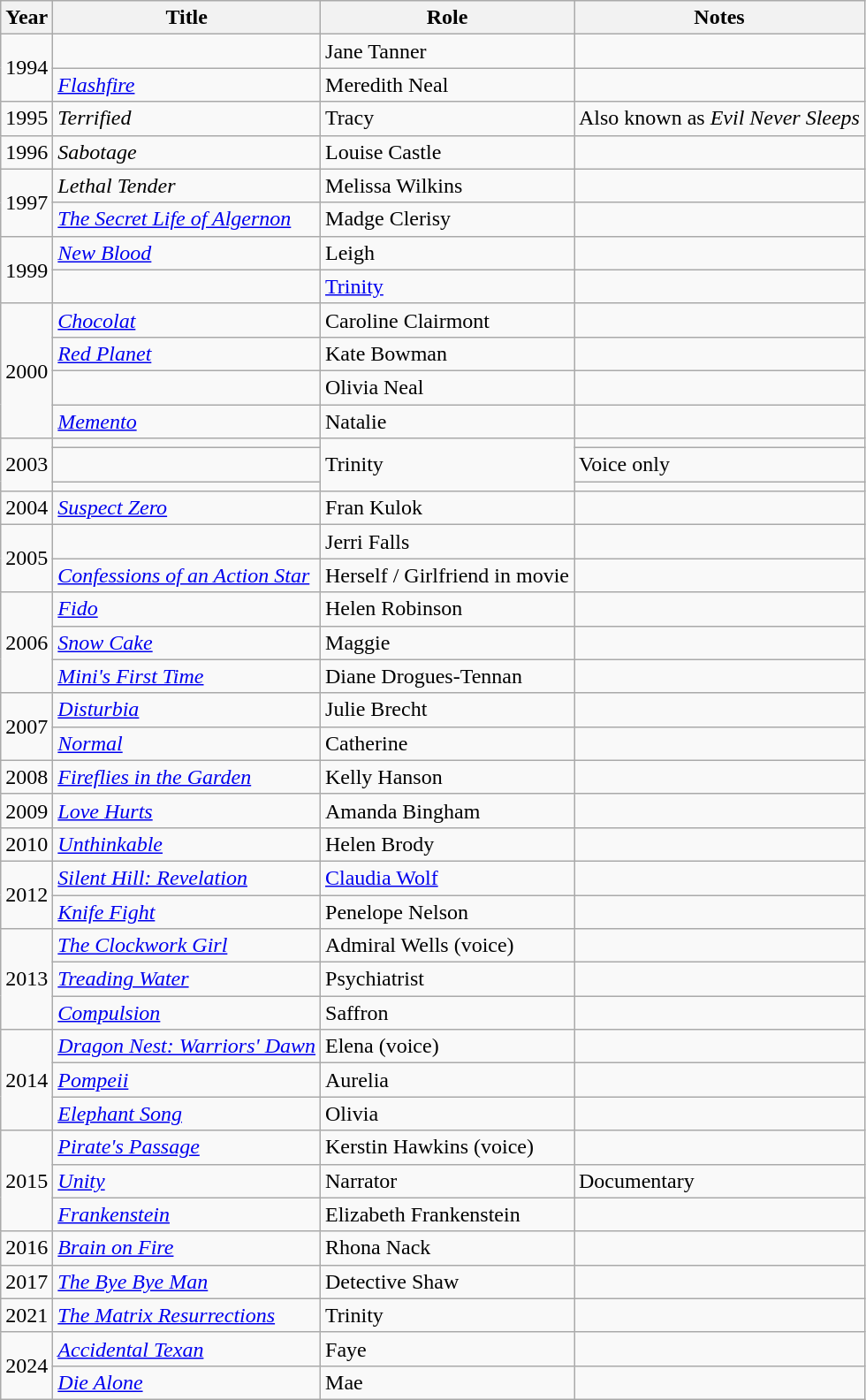<table class="wikitable sortable">
<tr>
<th>Year</th>
<th>Title</th>
<th>Role</th>
<th class="unsortable">Notes</th>
</tr>
<tr>
<td rowspan="2">1994</td>
<td><em></em></td>
<td>Jane Tanner</td>
<td></td>
</tr>
<tr>
<td><em><a href='#'>Flashfire</a></em></td>
<td>Meredith Neal</td>
<td></td>
</tr>
<tr>
<td>1995</td>
<td><em>Terrified</em></td>
<td>Tracy</td>
<td>Also known as <em>Evil Never Sleeps</em></td>
</tr>
<tr>
<td>1996</td>
<td><em>Sabotage</em></td>
<td>Louise Castle</td>
<td></td>
</tr>
<tr>
<td rowspan="2">1997</td>
<td><em>Lethal Tender</em></td>
<td>Melissa Wilkins</td>
<td></td>
</tr>
<tr>
<td data-sort-value="Secret Life of Algernon, The"><em><a href='#'>The Secret Life of Algernon</a></em></td>
<td>Madge Clerisy</td>
<td></td>
</tr>
<tr>
<td rowspan="2">1999</td>
<td><em><a href='#'>New Blood</a></em></td>
<td>Leigh</td>
<td></td>
</tr>
<tr>
<td><em></em></td>
<td><a href='#'>Trinity</a></td>
<td></td>
</tr>
<tr>
<td rowspan="4">2000</td>
<td><em><a href='#'>Chocolat</a></em></td>
<td>Caroline Clairmont</td>
<td></td>
</tr>
<tr>
<td><em><a href='#'>Red Planet</a></em></td>
<td>Kate Bowman</td>
<td></td>
</tr>
<tr>
<td><em></em></td>
<td>Olivia Neal</td>
<td></td>
</tr>
<tr>
<td><em><a href='#'>Memento</a></em></td>
<td>Natalie</td>
<td></td>
</tr>
<tr>
<td rowspan="3">2003</td>
<td><em></em></td>
<td rowspan="3">Trinity</td>
<td></td>
</tr>
<tr>
<td><em></em></td>
<td>Voice only</td>
</tr>
<tr>
<td><em></em></td>
<td></td>
</tr>
<tr>
<td>2004</td>
<td><em><a href='#'>Suspect Zero</a></em></td>
<td>Fran Kulok</td>
<td></td>
</tr>
<tr>
<td rowspan="2">2005</td>
<td><em></em></td>
<td>Jerri Falls</td>
<td></td>
</tr>
<tr>
<td><em><a href='#'>Confessions of an Action Star</a></em></td>
<td>Herself / Girlfriend in movie</td>
<td></td>
</tr>
<tr>
<td rowspan="3">2006</td>
<td><em><a href='#'>Fido</a></em></td>
<td>Helen Robinson</td>
<td></td>
</tr>
<tr>
<td><em><a href='#'>Snow Cake</a></em></td>
<td>Maggie</td>
<td></td>
</tr>
<tr>
<td><em><a href='#'>Mini's First Time</a></em></td>
<td>Diane Drogues-Tennan</td>
<td></td>
</tr>
<tr>
<td rowspan="2">2007</td>
<td><em><a href='#'>Disturbia</a></em></td>
<td>Julie Brecht</td>
<td></td>
</tr>
<tr>
<td><em><a href='#'>Normal</a></em></td>
<td>Catherine</td>
<td></td>
</tr>
<tr>
<td>2008</td>
<td><em><a href='#'>Fireflies in the Garden</a></em></td>
<td>Kelly Hanson</td>
<td></td>
</tr>
<tr>
<td>2009</td>
<td><em><a href='#'>Love Hurts</a></em></td>
<td>Amanda Bingham</td>
<td></td>
</tr>
<tr>
<td>2010</td>
<td><em><a href='#'>Unthinkable</a></em></td>
<td>Helen Brody</td>
<td></td>
</tr>
<tr>
<td rowspan="2">2012</td>
<td><em><a href='#'>Silent Hill: Revelation</a></em></td>
<td><a href='#'>Claudia Wolf</a></td>
<td></td>
</tr>
<tr>
<td><em><a href='#'>Knife Fight</a></em></td>
<td>Penelope Nelson</td>
<td></td>
</tr>
<tr>
<td rowspan="3">2013</td>
<td data-sort-value="Clockwork Girl, The"><em><a href='#'>The Clockwork Girl</a></em></td>
<td>Admiral Wells (voice)</td>
<td></td>
</tr>
<tr>
<td><em><a href='#'>Treading Water</a></em></td>
<td>Psychiatrist</td>
<td></td>
</tr>
<tr>
<td><em><a href='#'>Compulsion</a></em></td>
<td>Saffron</td>
<td></td>
</tr>
<tr>
<td rowspan="3">2014</td>
<td><em><a href='#'>Dragon Nest: Warriors' Dawn</a></em></td>
<td>Elena (voice)</td>
<td></td>
</tr>
<tr>
<td><em><a href='#'>Pompeii</a></em></td>
<td>Aurelia</td>
<td></td>
</tr>
<tr>
<td><em><a href='#'>Elephant Song</a></em></td>
<td>Olivia</td>
<td></td>
</tr>
<tr>
<td rowspan="3">2015</td>
<td><em><a href='#'>Pirate's Passage</a></em></td>
<td>Kerstin Hawkins (voice)</td>
<td></td>
</tr>
<tr>
<td><em><a href='#'>Unity</a></em></td>
<td>Narrator</td>
<td>Documentary</td>
</tr>
<tr>
<td><em><a href='#'>Frankenstein</a></em></td>
<td>Elizabeth Frankenstein</td>
<td></td>
</tr>
<tr>
<td>2016</td>
<td><em><a href='#'>Brain on Fire</a></em></td>
<td>Rhona Nack</td>
<td></td>
</tr>
<tr>
<td>2017</td>
<td data-sort-value="Bye Bye Man, The"><em><a href='#'>The Bye Bye Man</a></em></td>
<td>Detective Shaw</td>
<td></td>
</tr>
<tr>
<td>2021</td>
<td data-sort-value="Matrix Resurrections, The"><em><a href='#'>The Matrix Resurrections</a></em></td>
<td>Trinity</td>
<td></td>
</tr>
<tr>
<td rowspan="2">2024</td>
<td><em><a href='#'>Accidental Texan</a></em></td>
<td>Faye</td>
<td></td>
</tr>
<tr>
<td><em><a href='#'>Die Alone</a></em></td>
<td>Mae</td>
<td></td>
</tr>
</table>
